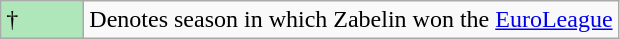<table class="wikitable">
<tr>
<td style="background:#AFE6BA; width:3em;">†</td>
<td>Denotes season in which Zabelin won the <a href='#'>EuroLeague</a></td>
</tr>
</table>
